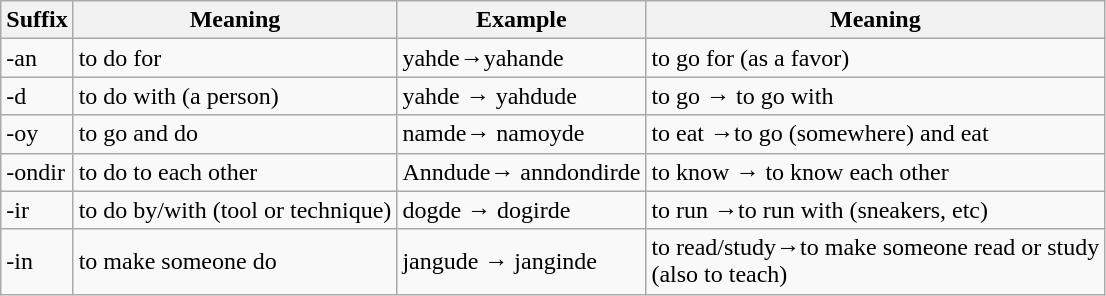<table class="wikitable">
<tr>
<th>Suffix</th>
<th>Meaning</th>
<th>Example</th>
<th>Meaning</th>
</tr>
<tr>
<td>-an</td>
<td>to do for</td>
<td>yahde→yahande</td>
<td>to go for (as a favor)</td>
</tr>
<tr>
<td>-d</td>
<td>to do with (a person)</td>
<td>yahde → yahdude</td>
<td>to go → to go with</td>
</tr>
<tr>
<td>-oy</td>
<td>to go and do</td>
<td>namde→ namoyde</td>
<td>to eat →to go (somewhere) and eat</td>
</tr>
<tr>
<td>-ondir</td>
<td>to do to each other</td>
<td>Anndude→ anndondirde</td>
<td>to know → to know each other</td>
</tr>
<tr>
<td>-ir</td>
<td>to do by/with (tool or technique)</td>
<td>dogde → dogirde</td>
<td>to run →to run with (sneakers, etc)</td>
</tr>
<tr>
<td>-in</td>
<td>to make someone do</td>
<td>jangude → janginde</td>
<td>to read/study→to make someone read or study<br>(also to teach)</td>
</tr>
</table>
